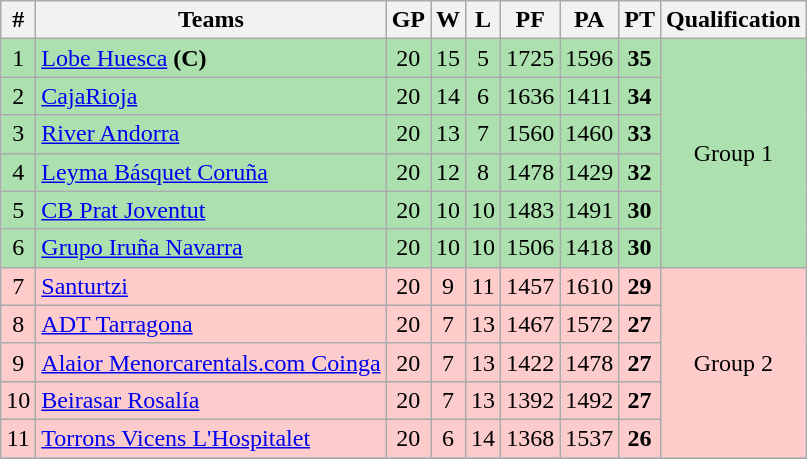<table class="wikitable" style="text-align: center;">
<tr>
<th>#</th>
<th>Teams</th>
<th>GP</th>
<th>W</th>
<th>L</th>
<th>PF</th>
<th>PA</th>
<th>PT</th>
<th>Qualification</th>
</tr>
<tr bgcolor=ACE1AF>
<td>1</td>
<td align="left"><a href='#'>Lobe Huesca</a> <strong>(C)</strong></td>
<td>20</td>
<td>15</td>
<td>5</td>
<td>1725</td>
<td>1596</td>
<td><strong>35</strong></td>
<td rowspan=6>Group 1</td>
</tr>
<tr bgcolor=ACE1AF>
<td>2</td>
<td align="left"><a href='#'>CajaRioja</a></td>
<td>20</td>
<td>14</td>
<td>6</td>
<td>1636</td>
<td>1411</td>
<td><strong>34</strong></td>
</tr>
<tr bgcolor=ACE1AF>
<td>3</td>
<td align="left"><a href='#'>River Andorra</a></td>
<td>20</td>
<td>13</td>
<td>7</td>
<td>1560</td>
<td>1460</td>
<td><strong>33</strong></td>
</tr>
<tr bgcolor=ACE1AF>
<td>4</td>
<td align="left"><a href='#'>Leyma Básquet Coruña</a></td>
<td>20</td>
<td>12</td>
<td>8</td>
<td>1478</td>
<td>1429</td>
<td><strong>32</strong></td>
</tr>
<tr bgcolor=ACE1AF>
<td>5</td>
<td align="left"><a href='#'>CB Prat Joventut</a></td>
<td>20</td>
<td>10</td>
<td>10</td>
<td>1483</td>
<td>1491</td>
<td><strong>30</strong></td>
</tr>
<tr bgcolor=ACE1AF>
<td>6</td>
<td align="left"><a href='#'>Grupo Iruña Navarra</a></td>
<td>20</td>
<td>10</td>
<td>10</td>
<td>1506</td>
<td>1418</td>
<td><strong>30</strong></td>
</tr>
<tr bgcolor=FFCCCC>
<td>7</td>
<td align="left"><a href='#'>Santurtzi</a></td>
<td>20</td>
<td>9</td>
<td>11</td>
<td>1457</td>
<td>1610</td>
<td><strong>29</strong></td>
<td rowspan=5>Group 2</td>
</tr>
<tr bgcolor=FFCCCC>
<td>8</td>
<td align="left"><a href='#'>ADT Tarragona</a></td>
<td>20</td>
<td>7</td>
<td>13</td>
<td>1467</td>
<td>1572</td>
<td><strong>27</strong></td>
</tr>
<tr bgcolor=FCCCCC>
<td>9</td>
<td align="left"><a href='#'>Alaior Menorcarentals.com Coinga</a></td>
<td>20</td>
<td>7</td>
<td>13</td>
<td>1422</td>
<td>1478</td>
<td><strong>27</strong></td>
</tr>
<tr bgcolor=FCCCCC>
<td>10</td>
<td align="left"><a href='#'>Beirasar Rosalía</a></td>
<td>20</td>
<td>7</td>
<td>13</td>
<td>1392</td>
<td>1492</td>
<td><strong>27</strong></td>
</tr>
<tr bgcolor=FCCCCC>
<td>11</td>
<td align="left"><a href='#'>Torrons Vicens L'Hospitalet</a></td>
<td>20</td>
<td>6</td>
<td>14</td>
<td>1368</td>
<td>1537</td>
<td><strong>26</strong></td>
</tr>
<tr>
</tr>
</table>
